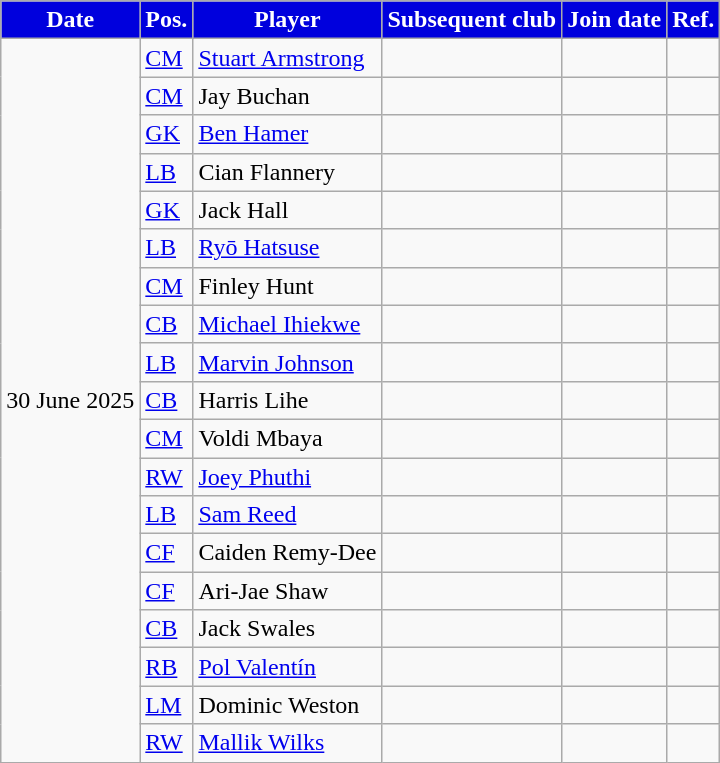<table class="wikitable plainrowheaders sortable">
<tr>
<th style="background:#0000DD;color:#FFFFFF;">Date</th>
<th style="background:#0000DD;color:#FFFFFF;">Pos.</th>
<th style="background:#0000DD;color:#FFFFFF;">Player</th>
<th style="background:#0000DD;color:#FFFFFF;">Subsequent club</th>
<th style="background:#0000DD;color:#FFFFFF;">Join date</th>
<th style="background:#0000DD;color:#FFFFFF;">Ref.</th>
</tr>
<tr>
<td rowspan="19">30 June 2025</td>
<td><a href='#'>CM</a></td>
<td> <a href='#'>Stuart Armstrong</a></td>
<td></td>
<td></td>
<td></td>
</tr>
<tr>
<td><a href='#'>CM</a></td>
<td> Jay Buchan</td>
<td></td>
<td></td>
<td></td>
</tr>
<tr>
<td><a href='#'>GK</a></td>
<td> <a href='#'>Ben Hamer</a></td>
<td></td>
<td></td>
<td></td>
</tr>
<tr>
<td><a href='#'>LB</a></td>
<td> Cian Flannery</td>
<td></td>
<td></td>
<td></td>
</tr>
<tr>
<td><a href='#'>GK</a></td>
<td>  Jack Hall</td>
<td></td>
<td></td>
<td></td>
</tr>
<tr>
<td><a href='#'>LB</a></td>
<td> <a href='#'>Ryō Hatsuse</a></td>
<td></td>
<td></td>
<td></td>
</tr>
<tr>
<td><a href='#'>CM</a></td>
<td> Finley Hunt</td>
<td></td>
<td></td>
<td></td>
</tr>
<tr>
<td><a href='#'>CB</a></td>
<td> <a href='#'>Michael Ihiekwe</a></td>
<td></td>
<td></td>
<td></td>
</tr>
<tr>
<td><a href='#'>LB</a></td>
<td> <a href='#'>Marvin Johnson</a></td>
<td></td>
<td></td>
<td></td>
</tr>
<tr>
<td><a href='#'>CB</a></td>
<td> Harris Lihe</td>
<td></td>
<td></td>
<td></td>
</tr>
<tr>
<td><a href='#'>CM</a></td>
<td> Voldi Mbaya</td>
<td></td>
<td></td>
<td></td>
</tr>
<tr>
<td><a href='#'>RW</a></td>
<td> <a href='#'>Joey Phuthi</a></td>
<td></td>
<td></td>
<td></td>
</tr>
<tr>
<td><a href='#'>LB</a></td>
<td> <a href='#'>Sam Reed</a></td>
<td></td>
<td></td>
<td></td>
</tr>
<tr>
<td><a href='#'>CF</a></td>
<td> Caiden Remy-Dee</td>
<td></td>
<td></td>
<td></td>
</tr>
<tr>
<td><a href='#'>CF</a></td>
<td> Ari-Jae Shaw</td>
<td></td>
<td></td>
<td></td>
</tr>
<tr>
<td><a href='#'>CB</a></td>
<td> Jack Swales</td>
<td></td>
<td></td>
<td></td>
</tr>
<tr>
<td><a href='#'>RB</a></td>
<td> <a href='#'>Pol Valentín</a></td>
<td></td>
<td></td>
<td></td>
</tr>
<tr>
<td><a href='#'>LM</a></td>
<td> Dominic Weston</td>
<td></td>
<td></td>
<td></td>
</tr>
<tr>
<td><a href='#'>RW</a></td>
<td> <a href='#'>Mallik Wilks</a></td>
<td></td>
<td></td>
<td></td>
</tr>
</table>
